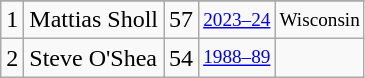<table class="wikitable">
<tr>
</tr>
<tr>
<td>1</td>
<td>Mattias Sholl</td>
<td>57</td>
<td style="font-size:80%;"><a href='#'>2023–24</a></td>
<td style="font-size:80%;">Wisconsin</td>
</tr>
<tr>
<td>2</td>
<td>Steve O'Shea</td>
<td>54</td>
<td style="font-size:80%;"><a href='#'>1988–89</a></td>
<td style="font-size:80%;"></td>
</tr>
</table>
